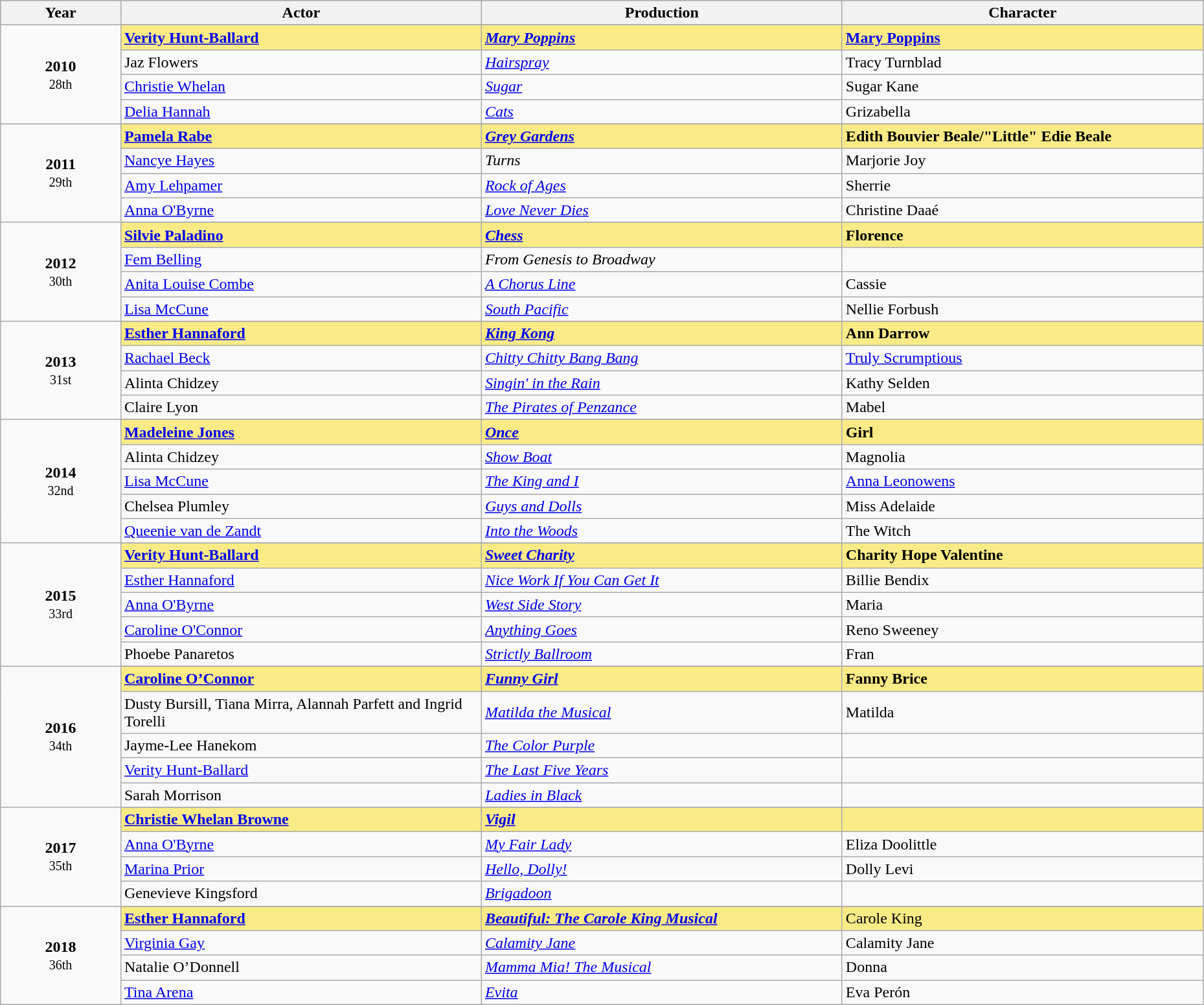<table class="wikitable" style="width:98%;">
<tr style="background:#bebebe;">
<th style="width:10%;">Year</th>
<th style="width:30%;">Actor</th>
<th style="width:30%;">Production</th>
<th style="width:30%;">Character</th>
</tr>
<tr>
<td rowspan=5 style="text-align:center"><strong>2010</strong><br><small>28th</small></td>
</tr>
<tr style="background:#FAEB86">
<td><strong><a href='#'>Verity Hunt-Ballard</a></strong></td>
<td><strong><em><a href='#'>Mary Poppins</a></em></strong></td>
<td><strong><a href='#'>Mary Poppins</a></strong></td>
</tr>
<tr>
<td>Jaz Flowers</td>
<td><em><a href='#'>Hairspray</a></em></td>
<td>Tracy Turnblad</td>
</tr>
<tr>
<td><a href='#'>Christie Whelan</a></td>
<td><em><a href='#'>Sugar</a></em></td>
<td>Sugar Kane</td>
</tr>
<tr>
<td><a href='#'>Delia Hannah</a></td>
<td><em><a href='#'>Cats</a></em></td>
<td>Grizabella</td>
</tr>
<tr>
<td rowspan=5 style="text-align:center"><strong>2011</strong><br><small>29th</small></td>
</tr>
<tr style="background:#FAEB86">
<td><strong><a href='#'>Pamela Rabe</a></strong></td>
<td><strong><em><a href='#'>Grey Gardens</a></em></strong></td>
<td><strong>Edith Bouvier Beale/"Little" Edie Beale</strong></td>
</tr>
<tr>
<td><a href='#'>Nancye Hayes</a></td>
<td><em>Turns</em></td>
<td>Marjorie Joy</td>
</tr>
<tr>
<td><a href='#'>Amy Lehpamer</a></td>
<td><em><a href='#'>Rock of Ages</a></em></td>
<td>Sherrie</td>
</tr>
<tr>
<td><a href='#'>Anna O'Byrne</a></td>
<td><em><a href='#'>Love Never Dies</a></em></td>
<td>Christine Daaé</td>
</tr>
<tr>
<td rowspan=5 style="text-align:center"><strong>2012</strong><br><small>30th</small></td>
</tr>
<tr style="background:#FAEB86">
<td><strong><a href='#'>Silvie Paladino</a></strong></td>
<td><strong><em><a href='#'>Chess</a></em></strong></td>
<td><strong>Florence</strong></td>
</tr>
<tr>
<td><a href='#'>Fem Belling</a></td>
<td><em>From Genesis to Broadway</em></td>
<td></td>
</tr>
<tr>
<td><a href='#'>Anita Louise Combe</a></td>
<td><em><a href='#'>A Chorus Line</a></em></td>
<td>Cassie</td>
</tr>
<tr>
<td><a href='#'>Lisa McCune</a></td>
<td><em><a href='#'>South Pacific</a></em></td>
<td>Nellie Forbush</td>
</tr>
<tr>
<td rowspan=5 style="text-align:center"><strong>2013</strong><br><small>31st</small></td>
</tr>
<tr style="background:#FAEB86">
<td><strong><a href='#'>Esther Hannaford</a></strong></td>
<td><strong><em><a href='#'>King Kong</a></em></strong></td>
<td><strong>Ann Darrow</strong></td>
</tr>
<tr>
<td><a href='#'>Rachael Beck</a></td>
<td><em><a href='#'>Chitty Chitty Bang Bang</a></em></td>
<td><a href='#'>Truly Scrumptious</a></td>
</tr>
<tr>
<td>Alinta Chidzey</td>
<td><em><a href='#'>Singin' in the Rain</a></em></td>
<td>Kathy Selden</td>
</tr>
<tr>
<td>Claire Lyon</td>
<td><em><a href='#'>The Pirates of Penzance</a></em></td>
<td>Mabel</td>
</tr>
<tr>
<td rowspan=6 style="text-align:center"><strong>2014</strong><br><small>32nd</small></td>
</tr>
<tr style="background:#FAEB86">
<td><strong><a href='#'>Madeleine Jones</a></strong></td>
<td><strong><em><a href='#'>Once</a></em></strong></td>
<td><strong>Girl</strong></td>
</tr>
<tr>
<td>Alinta Chidzey</td>
<td><em><a href='#'>Show Boat</a></em></td>
<td>Magnolia</td>
</tr>
<tr>
<td><a href='#'>Lisa McCune</a></td>
<td><em><a href='#'>The King and I</a></em></td>
<td><a href='#'>Anna Leonowens</a></td>
</tr>
<tr>
<td>Chelsea Plumley</td>
<td><em><a href='#'>Guys and Dolls</a></em></td>
<td>Miss Adelaide</td>
</tr>
<tr>
<td><a href='#'>Queenie van de Zandt</a></td>
<td><em><a href='#'>Into the Woods</a></em></td>
<td>The Witch</td>
</tr>
<tr>
<td rowspan=6 style="text-align:center"><strong>2015</strong><br><small>33rd</small></td>
</tr>
<tr style="background:#FAEB86">
<td><strong><a href='#'>Verity Hunt-Ballard</a></strong></td>
<td><strong><em><a href='#'>Sweet Charity</a></em></strong></td>
<td><strong>Charity Hope Valentine</strong></td>
</tr>
<tr>
<td><a href='#'>Esther Hannaford</a></td>
<td><em><a href='#'>Nice Work If You Can Get It</a></em></td>
<td>Billie Bendix</td>
</tr>
<tr>
<td><a href='#'>Anna O'Byrne</a></td>
<td><em><a href='#'>West Side Story</a></em></td>
<td>Maria</td>
</tr>
<tr>
<td><a href='#'>Caroline O'Connor</a></td>
<td><em><a href='#'>Anything Goes</a></em></td>
<td>Reno Sweeney</td>
</tr>
<tr>
<td>Phoebe Panaretos</td>
<td><em><a href='#'>Strictly Ballroom</a></em></td>
<td>Fran</td>
</tr>
<tr>
<td rowspan=6 style="text-align:center"><strong>2016</strong><br><small>34th</small></td>
</tr>
<tr style="background:#FAEB86">
<td><strong><a href='#'>Caroline O’Connor</a></strong></td>
<td><strong><a href='#'><em>Funny Girl</em></a></strong></td>
<td><strong>Fanny Brice</strong></td>
</tr>
<tr>
<td>Dusty Bursill, Tiana Mirra, Alannah Parfett and Ingrid Torelli</td>
<td><em><a href='#'>Matilda the Musical</a></em></td>
<td>Matilda</td>
</tr>
<tr>
<td>Jayme-Lee Hanekom</td>
<td><em><a href='#'>The Color Purple</a></em></td>
<td></td>
</tr>
<tr>
<td><a href='#'>Verity Hunt-Ballard</a></td>
<td><em><a href='#'>The Last Five Years</a></em></td>
<td></td>
</tr>
<tr>
<td>Sarah Morrison</td>
<td><em><a href='#'>Ladies in Black</a></em></td>
<td></td>
</tr>
<tr>
<td rowspan=5 style="text-align:center"><strong>2017</strong><br><small>35th</small></td>
</tr>
<tr style="background:#FAEB86">
<td><strong><a href='#'>Christie Whelan Browne</a></strong></td>
<td><strong><em><a href='#'>Vigil</a></em></strong></td>
<td></td>
</tr>
<tr>
<td><a href='#'>Anna O'Byrne</a></td>
<td><em><a href='#'>My Fair Lady</a></em></td>
<td>Eliza Doolittle</td>
</tr>
<tr>
<td><a href='#'>Marina Prior</a></td>
<td><em><a href='#'>Hello, Dolly!</a></em></td>
<td>Dolly Levi</td>
</tr>
<tr>
<td>Genevieve Kingsford</td>
<td><em><a href='#'>Brigadoon</a></em></td>
<td></td>
</tr>
<tr>
<td rowspan=5 style="text-align:center"><strong>2018</strong><br><small>36th</small></td>
</tr>
<tr style="background:#FAEB86">
<td><strong><a href='#'>Esther Hannaford</a></strong></td>
<td><strong><em><a href='#'>Beautiful: The Carole King Musical</a></em></strong></td>
<td>Carole King</td>
</tr>
<tr>
<td><a href='#'>Virginia Gay</a></td>
<td><em><a href='#'>Calamity Jane</a></em></td>
<td>Calamity Jane</td>
</tr>
<tr>
<td>Natalie O’Donnell</td>
<td><em><a href='#'>Mamma Mia! The Musical</a></em></td>
<td>Donna</td>
</tr>
<tr>
<td><a href='#'>Tina Arena</a></td>
<td><em><a href='#'>Evita</a></em></td>
<td>Eva Perón</td>
</tr>
</table>
